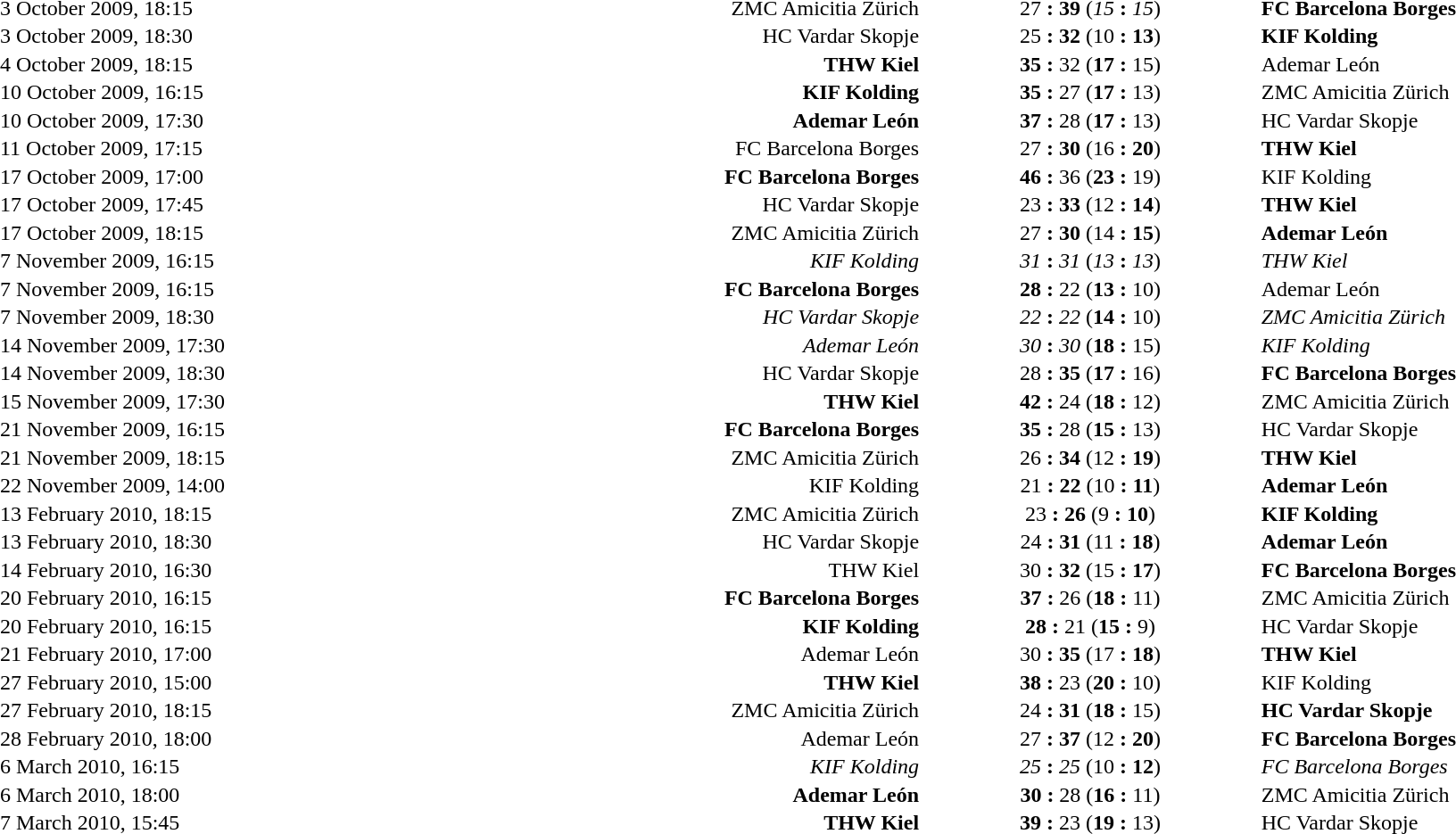<table width=100% cellspacing=1>
<tr>
<th></th>
<th></th>
<th width=20%></th>
<th></th>
</tr>
<tr style=font-size:100%>
<td>3 October 2009, 18:15</td>
<td align=right>ZMC Amicitia Zürich </td>
<td align=center>27 <strong>:</strong> <strong>39</strong> (<em>15</em> <strong>:</strong> <em>15</em>)</td>
<td> <strong>FC Barcelona Borges</strong></td>
</tr>
<tr style=font-size:100%>
<td>3 October 2009, 18:30</td>
<td align=right>HC Vardar Skopje </td>
<td align=center>25 <strong>:</strong> <strong>32</strong> (10 <strong>:</strong> <strong>13</strong>)</td>
<td> <strong>KIF Kolding</strong></td>
</tr>
<tr style=font-size:100%>
<td>4 October 2009, 18:15</td>
<td align=right><strong>THW Kiel</strong> </td>
<td align=center><strong>35</strong> <strong>:</strong> 32 (<strong>17</strong> <strong>:</strong> 15)</td>
<td> Ademar León</td>
</tr>
<tr style=font-size:100%>
<td>10 October 2009, 16:15</td>
<td align=right><strong>KIF Kolding</strong> </td>
<td align=center><strong>35</strong> <strong>:</strong> 27 (<strong>17</strong> <strong>:</strong> 13)</td>
<td> ZMC Amicitia Zürich</td>
</tr>
<tr style=font-size:100%>
<td>10 October 2009, 17:30</td>
<td align=right><strong>Ademar León</strong> </td>
<td align=center><strong>37</strong> <strong>:</strong> 28 (<strong>17</strong> <strong>:</strong> 13)</td>
<td> HC Vardar Skopje</td>
</tr>
<tr style=font-size:100%>
<td>11 October 2009, 17:15</td>
<td align=right>FC Barcelona Borges </td>
<td align=center>27 <strong>:</strong> <strong>30</strong> (16 <strong>:</strong> <strong>20</strong>)</td>
<td> <strong>THW Kiel</strong></td>
</tr>
<tr style=font-size:100%>
<td>17 October 2009, 17:00</td>
<td align=right><strong>FC Barcelona Borges</strong> </td>
<td align=center><strong>46</strong> <strong>:</strong> 36 (<strong>23</strong> <strong>:</strong> 19)</td>
<td> KIF Kolding</td>
</tr>
<tr style=font-size:100%>
<td>17 October 2009, 17:45</td>
<td align=right>HC Vardar Skopje </td>
<td align=center>23 <strong>:</strong> <strong>33</strong> (12 <strong>:</strong> <strong>14</strong>)</td>
<td> <strong>THW Kiel</strong></td>
</tr>
<tr style=font-size:100%>
<td>17 October 2009, 18:15</td>
<td align=right>ZMC Amicitia Zürich </td>
<td align=center>27 <strong>:</strong> <strong>30</strong> (14 <strong>:</strong> <strong>15</strong>)</td>
<td> <strong>Ademar León</strong></td>
</tr>
<tr style=font-size:100%>
<td>7 November 2009, 16:15</td>
<td align=right><em>KIF Kolding</em> </td>
<td align=center><em>31</em> <strong>:</strong> <em>31</em> (<em>13</em> <strong>:</strong> <em>13</em>)</td>
<td> <em>THW Kiel</em></td>
</tr>
<tr style=font-size:100%>
<td>7 November 2009, 16:15</td>
<td align=right><strong>FC Barcelona Borges</strong> </td>
<td align=center><strong>28</strong> <strong>:</strong> 22 (<strong>13</strong> <strong>:</strong> 10)</td>
<td> Ademar León</td>
</tr>
<tr style=font-size:100%>
<td>7 November 2009, 18:30</td>
<td align=right><em>HC Vardar Skopje</em> </td>
<td align=center><em>22</em> <strong>:</strong> <em>22</em> (<strong>14</strong> <strong>:</strong> 10)</td>
<td> <em>ZMC Amicitia Zürich</em></td>
</tr>
<tr style=font-size:100%>
<td>14 November 2009, 17:30</td>
<td align=right><em>Ademar León</em> </td>
<td align=center><em>30</em> <strong>:</strong> <em>30</em> (<strong>18</strong> <strong>:</strong> 15)</td>
<td> <em>KIF Kolding</em></td>
</tr>
<tr style=font-size:100%>
<td>14 November 2009, 18:30</td>
<td align=right>HC Vardar Skopje </td>
<td align=center>28 <strong>:</strong> <strong>35</strong> (<strong>17</strong> <strong>:</strong> 16)</td>
<td> <strong>FC Barcelona Borges</strong></td>
</tr>
<tr style=font-size:100%>
<td>15 November 2009, 17:30</td>
<td align=right><strong>THW Kiel</strong> </td>
<td align=center><strong>42</strong> <strong>:</strong> 24 (<strong>18</strong> <strong>:</strong> 12)</td>
<td> ZMC Amicitia Zürich</td>
</tr>
<tr style=font-size:100%>
<td>21 November 2009, 16:15</td>
<td align=right><strong>FC Barcelona Borges</strong> </td>
<td align=center><strong>35</strong> <strong>:</strong> 28 (<strong>15</strong> <strong>:</strong> 13)</td>
<td> HC Vardar Skopje</td>
</tr>
<tr style=font-size:100%>
<td>21 November 2009, 18:15</td>
<td align=right>ZMC Amicitia Zürich </td>
<td align=center>26 <strong>:</strong> <strong>34</strong> (12 <strong>:</strong> <strong>19</strong>)</td>
<td> <strong>THW Kiel</strong></td>
</tr>
<tr style=font-size:100%>
<td>22 November 2009, 14:00</td>
<td align=right>KIF Kolding </td>
<td align=center>21 <strong>:</strong> <strong>22</strong> (10 <strong>:</strong> <strong>11</strong>)</td>
<td> <strong>Ademar León</strong></td>
</tr>
<tr style=font-size:100%>
<td>13 February 2010, 18:15</td>
<td align=right>ZMC Amicitia Zürich </td>
<td align=center>23 <strong>:</strong> <strong>26</strong> (9 <strong>:</strong> <strong>10</strong>)</td>
<td> <strong>KIF Kolding</strong></td>
</tr>
<tr style=font-size:100%>
<td>13 February 2010, 18:30</td>
<td align=right>HC Vardar Skopje </td>
<td align=center>24 <strong>:</strong> <strong>31</strong> (11 <strong>:</strong> <strong>18</strong>)</td>
<td> <strong>Ademar León</strong></td>
</tr>
<tr style=font-size:100%>
<td>14 February 2010, 16:30</td>
<td align=right>THW Kiel </td>
<td align=center>30 <strong>:</strong> <strong>32</strong> (15 <strong>:</strong> <strong>17</strong>)</td>
<td> <strong>FC Barcelona Borges</strong></td>
</tr>
<tr style=font-size:100%>
<td>20 February 2010, 16:15</td>
<td align=right><strong>FC Barcelona Borges</strong> </td>
<td align=center><strong>37</strong> <strong>:</strong> 26 (<strong>18</strong> <strong>:</strong> 11)</td>
<td> ZMC Amicitia Zürich</td>
</tr>
<tr style=font-size:100%>
<td>20 February 2010, 16:15</td>
<td align=right><strong>KIF Kolding</strong> </td>
<td align=center><strong>28</strong> <strong>:</strong> 21 (<strong>15</strong> <strong>:</strong> 9)</td>
<td> HC Vardar Skopje</td>
</tr>
<tr style=font-size:100%>
<td>21 February 2010, 17:00</td>
<td align=right>Ademar León </td>
<td align=center>30 <strong>:</strong> <strong>35</strong> (17 <strong>:</strong> <strong>18</strong>)</td>
<td> <strong>THW Kiel</strong></td>
</tr>
<tr style=font-size:100%>
<td>27 February 2010, 15:00</td>
<td align=right><strong>THW Kiel</strong> </td>
<td align=center><strong>38</strong> <strong>:</strong> 23 (<strong>20</strong> <strong>:</strong> 10)</td>
<td> KIF Kolding</td>
</tr>
<tr style=font-size:100%>
<td>27 February 2010, 18:15</td>
<td align=right>ZMC Amicitia Zürich </td>
<td align=center>24 <strong>:</strong> <strong>31</strong> (<strong>18</strong> <strong>:</strong> 15)</td>
<td> <strong>HC Vardar Skopje</strong></td>
</tr>
<tr style=font-size:100%>
<td>28 February 2010, 18:00</td>
<td align=right>Ademar León </td>
<td align=center>27 <strong>:</strong> <strong>37</strong> (12 <strong>:</strong> <strong>20</strong>)</td>
<td> <strong>FC Barcelona Borges</strong></td>
</tr>
<tr style=font-size:100%>
<td>6 March 2010, 16:15</td>
<td align=right><em>KIF Kolding</em> </td>
<td align=center><em>25</em> <strong>:</strong> <em>25</em> (10 <strong>:</strong> <strong>12</strong>)</td>
<td> <em>FC Barcelona Borges</em></td>
</tr>
<tr style=font-size:100%>
<td>6 March 2010, 18:00</td>
<td align=right><strong>Ademar León</strong> </td>
<td align=center><strong>30</strong> <strong>:</strong> 28 (<strong>16</strong> <strong>:</strong> 11)</td>
<td> ZMC Amicitia Zürich</td>
</tr>
<tr style=font-size:100%>
<td>7 March 2010, 15:45</td>
<td align=right><strong>THW Kiel</strong> </td>
<td align=center><strong>39</strong> <strong>:</strong> 23 (<strong>19</strong> <strong>:</strong> 13)</td>
<td> HC Vardar Skopje</td>
</tr>
</table>
